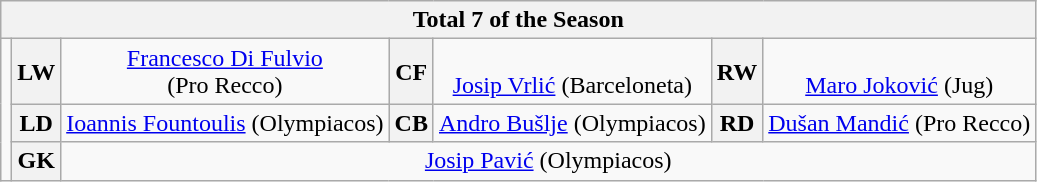<table class="wikitable" style="text-align:center">
<tr>
<th colspan="7">Total 7 of the Season</th>
</tr>
<tr>
<td rowspan="3"></td>
<th>LW</th>
<td> <a href='#'>Francesco Di Fulvio</a><br>(Pro Recco)</td>
<th>CF</th>
<td><br><a href='#'>Josip Vrlić</a>
(Barceloneta)</td>
<th>RW</th>
<td><br><a href='#'>Maro Joković</a>
(Jug)</td>
</tr>
<tr>
<th>LD</th>
<td> <a href='#'>Ioannis Fountoulis</a> (Olympiacos)</td>
<th>CB</th>
<td> <a href='#'>Andro Bušlje</a> (Olympiacos)</td>
<th>RD</th>
<td> <a href='#'>Dušan Mandić</a> (Pro Recco)</td>
</tr>
<tr>
<th>GK</th>
<td colspan="5"> <a href='#'>Josip Pavić</a> (Olympiacos)</td>
</tr>
</table>
